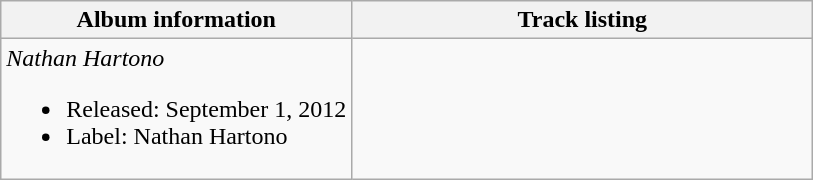<table class="wikitable sortable">
<tr>
<th>Album information</th>
<th align="center" width="300px">Track listing</th>
</tr>
<tr>
<td><em>Nathan Hartono</em><br><ul><li>Released: September 1, 2012</li><li>Label: Nathan Hartono</li></ul></td>
<td style="font-size: 85%;"></td>
</tr>
</table>
